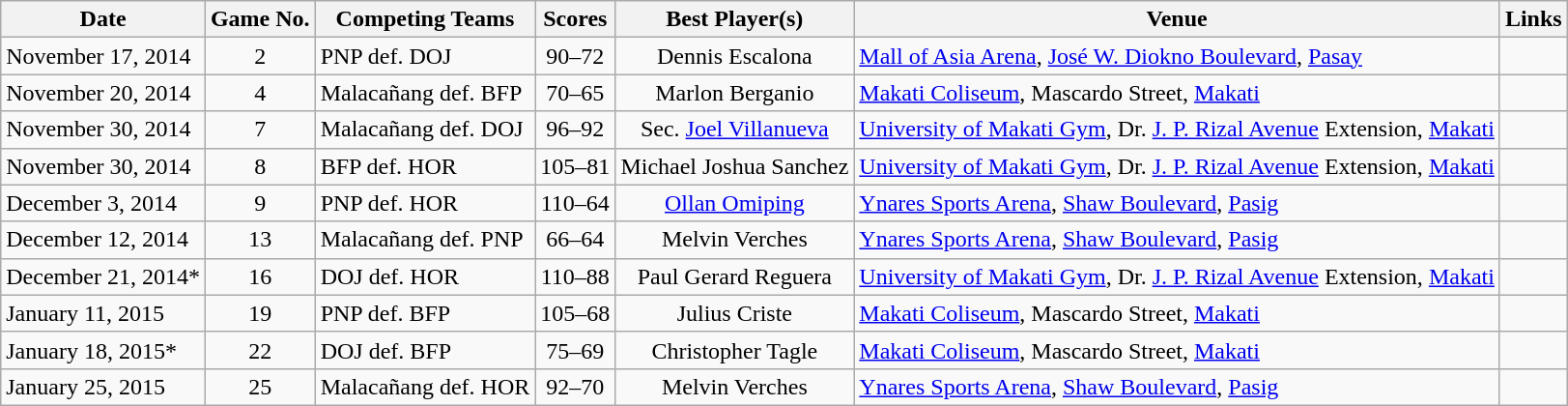<table class="wikitable sortable" border="1">
<tr>
<th>Date</th>
<th>Game No.</th>
<th>Competing Teams</th>
<th>Scores</th>
<th>Best Player(s)</th>
<th>Venue</th>
<th>Links</th>
</tr>
<tr>
<td>November 17, 2014</td>
<td style="text-align:center;">2</td>
<td>PNP def. DOJ</td>
<td style="text-align:center;">90–72</td>
<td style="text-align:center;">Dennis Escalona</td>
<td><a href='#'>Mall of Asia Arena</a>, <a href='#'>José W. Diokno Boulevard</a>, <a href='#'>Pasay</a></td>
<td> </td>
</tr>
<tr>
<td>November 20, 2014</td>
<td style="text-align:center;">4</td>
<td>Malacañang def. BFP</td>
<td style="text-align:center;">70–65</td>
<td style="text-align:center;">Marlon Berganio</td>
<td><a href='#'>Makati Coliseum</a>, Mascardo Street, <a href='#'>Makati</a></td>
<td></td>
</tr>
<tr>
<td>November 30, 2014</td>
<td style="text-align:center;">7</td>
<td>Malacañang def. DOJ</td>
<td style="text-align:center;">96–92</td>
<td style="text-align:center;">Sec. <a href='#'>Joel Villanueva</a></td>
<td><a href='#'>University of Makati Gym</a>, Dr. <a href='#'>J. P. Rizal Avenue</a> Extension, <a href='#'>Makati</a></td>
<td></td>
</tr>
<tr>
<td>November 30, 2014</td>
<td style="text-align:center;">8</td>
<td>BFP def. HOR</td>
<td style="text-align:center;">105–81</td>
<td style="text-align:center;">Michael Joshua Sanchez</td>
<td><a href='#'>University of Makati Gym</a>, Dr. <a href='#'>J. P. Rizal Avenue</a> Extension, <a href='#'>Makati</a></td>
<td></td>
</tr>
<tr>
<td>December 3, 2014</td>
<td style="text-align:center;">9</td>
<td>PNP def. HOR</td>
<td style="text-align:center;">110–64</td>
<td style="text-align:center;"><a href='#'>Ollan Omiping</a></td>
<td><a href='#'>Ynares Sports Arena</a>, <a href='#'>Shaw Boulevard</a>, <a href='#'>Pasig</a></td>
<td></td>
</tr>
<tr>
<td>December 12, 2014</td>
<td style="text-align:center;">13 </td>
<td>Malacañang def. PNP</td>
<td style="text-align:center;">66–64</td>
<td style="text-align:center;">Melvin Verches</td>
<td><a href='#'>Ynares Sports Arena</a>, <a href='#'>Shaw Boulevard</a>, <a href='#'>Pasig</a></td>
<td></td>
</tr>
<tr>
<td>December 21, 2014*</td>
<td style="text-align:center;">16 </td>
<td>DOJ def. HOR</td>
<td style="text-align:center;">110–88</td>
<td style="text-align:center;">Paul Gerard Reguera</td>
<td><a href='#'>University of Makati Gym</a>, Dr. <a href='#'>J. P. Rizal Avenue</a> Extension, <a href='#'>Makati</a></td>
<td></td>
</tr>
<tr>
<td>January 11, 2015</td>
<td style="text-align:center;">19 </td>
<td>PNP def. BFP</td>
<td style="text-align:center;">105–68</td>
<td style="text-align:center;">Julius Criste</td>
<td><a href='#'>Makati Coliseum</a>, Mascardo Street, <a href='#'>Makati</a></td>
<td></td>
</tr>
<tr>
<td>January 18, 2015*</td>
<td style="text-align:center;">22</td>
<td>DOJ def. BFP</td>
<td style="text-align:center;">75–69</td>
<td style="text-align:center;">Christopher Tagle</td>
<td><a href='#'>Makati Coliseum</a>, Mascardo Street, <a href='#'>Makati</a></td>
<td></td>
</tr>
<tr>
<td>January 25, 2015</td>
<td style="text-align:center;">25</td>
<td>Malacañang def. HOR</td>
<td style="text-align:center;">92–70</td>
<td style="text-align:center;">Melvin Verches</td>
<td><a href='#'>Ynares Sports Arena</a>, <a href='#'>Shaw Boulevard</a>, <a href='#'>Pasig</a></td>
<td></td>
</tr>
</table>
